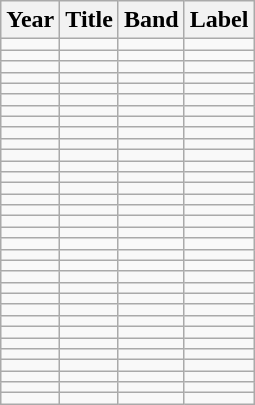<table class="wikitable">
<tr>
<th>Year</th>
<th>Title</th>
<th>Band</th>
<th>Label</th>
</tr>
<tr>
<td></td>
<td></td>
<td></td>
<td></td>
</tr>
<tr>
<td></td>
<td></td>
<td></td>
<td></td>
</tr>
<tr>
<td></td>
<td></td>
<td></td>
<td></td>
</tr>
<tr>
<td></td>
<td></td>
<td></td>
<td></td>
</tr>
<tr>
<td></td>
<td></td>
<td></td>
<td></td>
</tr>
<tr>
<td></td>
<td></td>
<td></td>
<td></td>
</tr>
<tr>
<td></td>
<td></td>
<td></td>
<td></td>
</tr>
<tr>
<td></td>
<td></td>
<td></td>
<td></td>
</tr>
<tr>
<td></td>
<td></td>
<td></td>
<td></td>
</tr>
<tr>
<td></td>
<td></td>
<td></td>
<td></td>
</tr>
<tr>
<td></td>
<td></td>
<td></td>
<td></td>
</tr>
<tr>
<td></td>
<td></td>
<td></td>
<td></td>
</tr>
<tr>
<td></td>
<td></td>
<td></td>
<td></td>
</tr>
<tr>
<td></td>
<td></td>
<td></td>
<td></td>
</tr>
<tr>
<td></td>
<td></td>
<td></td>
<td></td>
</tr>
<tr>
<td></td>
<td></td>
<td></td>
<td></td>
</tr>
<tr>
<td></td>
<td></td>
<td></td>
<td></td>
</tr>
<tr>
<td></td>
<td></td>
<td></td>
<td></td>
</tr>
<tr>
<td></td>
<td></td>
<td></td>
<td></td>
</tr>
<tr>
<td></td>
<td></td>
<td></td>
<td></td>
</tr>
<tr>
<td></td>
<td></td>
<td></td>
<td></td>
</tr>
<tr>
<td></td>
<td></td>
<td></td>
<td></td>
</tr>
<tr>
<td></td>
<td></td>
<td></td>
<td></td>
</tr>
<tr>
<td></td>
<td></td>
<td></td>
<td></td>
</tr>
<tr>
<td></td>
<td></td>
<td></td>
<td></td>
</tr>
<tr>
<td></td>
<td></td>
<td></td>
<td></td>
</tr>
<tr>
<td></td>
<td></td>
<td></td>
<td></td>
</tr>
<tr>
<td></td>
<td></td>
<td></td>
<td></td>
</tr>
<tr>
<td></td>
<td></td>
<td></td>
<td></td>
</tr>
<tr>
<td></td>
<td></td>
<td></td>
<td></td>
</tr>
<tr>
<td></td>
<td></td>
<td></td>
<td></td>
</tr>
<tr>
<td></td>
<td></td>
<td></td>
<td></td>
</tr>
<tr>
<td></td>
<td></td>
<td></td>
<td></td>
</tr>
</table>
